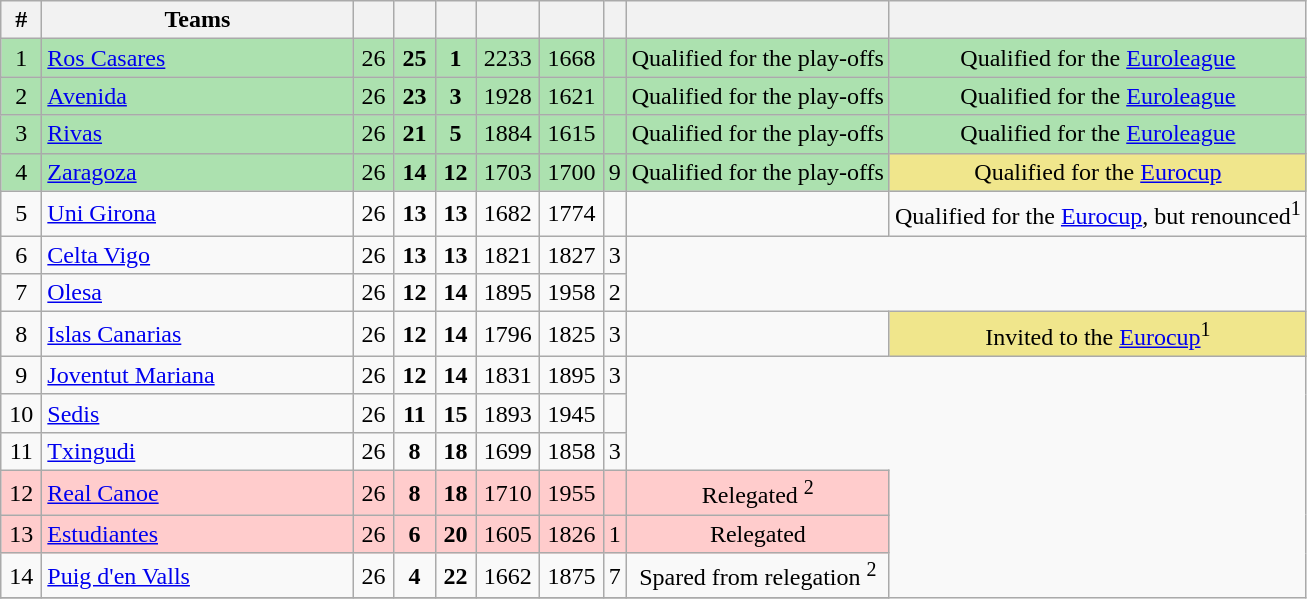<table class="wikitable" style="text-align: center;">
<tr>
<th width=20>#</th>
<th width=200>Teams</th>
<th width=20></th>
<th width=20></th>
<th width=20></th>
<th width=35></th>
<th width=35></th>
<th></th>
<th></th>
<th></th>
</tr>
<tr bgcolor=ACE1AF>
<td>1</td>
<td align="left"><a href='#'>Ros Casares</a></td>
<td>26</td>
<td><strong>25</strong></td>
<td><strong>1</strong></td>
<td>2233</td>
<td>1668</td>
<td></td>
<td align="left">Qualified for the play-offs</td>
<td>Qualified for the <a href='#'>Euroleague</a></td>
</tr>
<tr bgcolor=ACE1AF>
<td>2</td>
<td align="left"><a href='#'>Avenida</a></td>
<td>26</td>
<td><strong>23</strong></td>
<td><strong>3</strong></td>
<td>1928</td>
<td>1621</td>
<td></td>
<td align="left">Qualified for the play-offs</td>
<td>Qualified for the <a href='#'>Euroleague</a></td>
</tr>
<tr bgcolor=ACE1AF>
<td>3</td>
<td align="left"><a href='#'>Rivas</a></td>
<td>26</td>
<td><strong>21</strong></td>
<td><strong>5</strong></td>
<td>1884</td>
<td>1615</td>
<td></td>
<td align="left">Qualified for the play-offs</td>
<td>Qualified for the <a href='#'>Euroleague</a></td>
</tr>
<tr bgcolor=ACE1AF>
<td>4</td>
<td align="left"><a href='#'>Zaragoza</a></td>
<td>26</td>
<td><strong>14</strong></td>
<td><strong>12</strong></td>
<td>1703</td>
<td>1700</td>
<td>9</td>
<td align="left">Qualified for the play-offs</td>
<td bgcolor=F0E68C>Qualified for the <a href='#'>Eurocup</a></td>
</tr>
<tr>
<td>5</td>
<td align="left"><a href='#'>Uni Girona</a></td>
<td>26</td>
<td><strong>13</strong></td>
<td><strong>13</strong></td>
<td>1682</td>
<td>1774</td>
<td></td>
<td></td>
<td>Qualified for the <a href='#'>Eurocup</a>, but renounced<sup>1</sup></td>
</tr>
<tr>
<td>6</td>
<td align="left"><a href='#'>Celta Vigo</a></td>
<td>26</td>
<td><strong>13</strong></td>
<td><strong>13</strong></td>
<td>1821</td>
<td>1827</td>
<td>3</td>
</tr>
<tr>
<td>7</td>
<td align="left"><a href='#'>Olesa</a></td>
<td>26</td>
<td><strong>12</strong></td>
<td><strong>14</strong></td>
<td>1895</td>
<td>1958</td>
<td>2</td>
</tr>
<tr>
<td>8</td>
<td align="left"><a href='#'>Islas Canarias</a></td>
<td>26</td>
<td><strong>12</strong></td>
<td><strong>14</strong></td>
<td>1796</td>
<td>1825</td>
<td>3</td>
<td></td>
<td bgcolor=F0E68C>Invited to the <a href='#'>Eurocup</a><sup>1</sup></td>
</tr>
<tr>
<td>9</td>
<td align="left"><a href='#'>Joventut Mariana</a></td>
<td>26</td>
<td><strong>12</strong></td>
<td><strong>14</strong></td>
<td>1831</td>
<td>1895</td>
<td>3</td>
</tr>
<tr>
<td>10</td>
<td align="left"><a href='#'>Sedis</a></td>
<td>26</td>
<td><strong>11</strong></td>
<td><strong>15</strong></td>
<td>1893</td>
<td>1945</td>
<td></td>
</tr>
<tr>
<td>11</td>
<td align="left"><a href='#'>Txingudi</a></td>
<td>26</td>
<td><strong>8</strong></td>
<td><strong>18</strong></td>
<td>1699</td>
<td>1858</td>
<td>3</td>
</tr>
<tr bgcolor=FFCCCC>
<td>12</td>
<td align="left"><a href='#'>Real Canoe</a></td>
<td>26</td>
<td><strong>8</strong></td>
<td><strong>18</strong></td>
<td>1710</td>
<td>1955</td>
<td></td>
<td>Relegated <sup>2</sup></td>
</tr>
<tr bgcolor=FFCCCC>
<td>13</td>
<td align="left"><a href='#'>Estudiantes</a></td>
<td>26</td>
<td><strong>6</strong></td>
<td><strong>20</strong></td>
<td>1605</td>
<td>1826</td>
<td>1</td>
<td>Relegated</td>
</tr>
<tr>
<td>14</td>
<td align="left"><a href='#'>Puig d'en Valls</a></td>
<td>26</td>
<td><strong>4</strong></td>
<td><strong>22</strong></td>
<td>1662</td>
<td>1875</td>
<td>7</td>
<td>Spared from relegation <sup>2</sup></td>
</tr>
<tr>
</tr>
</table>
